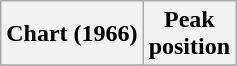<table class="wikitable">
<tr>
<th>Chart (1966)</th>
<th>Peak<br>position</th>
</tr>
<tr>
</tr>
</table>
